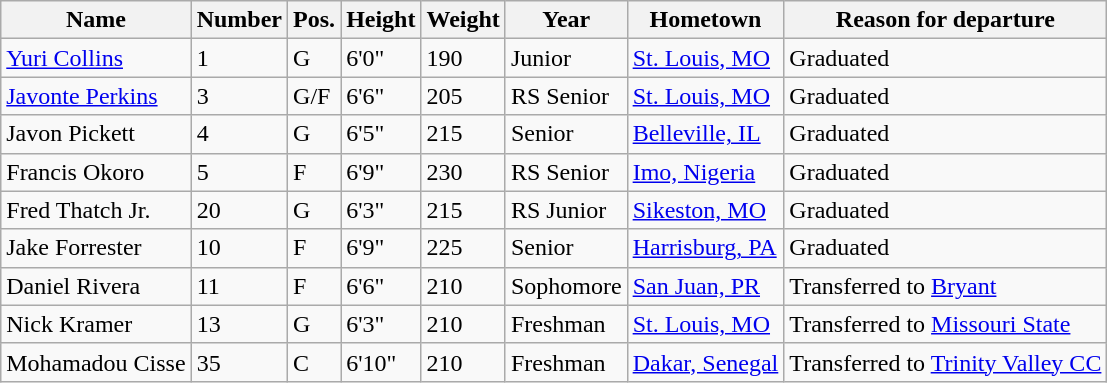<table class="wikitable sortable" border="1">
<tr>
<th>Name</th>
<th>Number</th>
<th>Pos.</th>
<th>Height</th>
<th>Weight</th>
<th>Year</th>
<th>Hometown</th>
<th class="unsortable">Reason for departure</th>
</tr>
<tr>
<td><a href='#'>Yuri Collins</a></td>
<td>1</td>
<td>G</td>
<td>6'0"</td>
<td>190</td>
<td>Junior</td>
<td><a href='#'>St. Louis, MO</a></td>
<td>Graduated</td>
</tr>
<tr>
<td><a href='#'>Javonte Perkins</a></td>
<td>3</td>
<td>G/F</td>
<td>6'6"</td>
<td>205</td>
<td>RS Senior</td>
<td><a href='#'>St. Louis, MO</a></td>
<td>Graduated</td>
</tr>
<tr>
<td>Javon Pickett</td>
<td>4</td>
<td>G</td>
<td>6'5"</td>
<td>215</td>
<td>Senior</td>
<td><a href='#'>Belleville, IL</a></td>
<td>Graduated</td>
</tr>
<tr>
<td>Francis Okoro</td>
<td>5</td>
<td>F</td>
<td>6'9"</td>
<td>230</td>
<td>RS Senior</td>
<td><a href='#'>Imo, Nigeria</a></td>
<td>Graduated</td>
</tr>
<tr>
<td>Fred Thatch Jr.</td>
<td>20</td>
<td>G</td>
<td>6'3"</td>
<td>215</td>
<td>RS Junior</td>
<td><a href='#'>Sikeston, MO</a></td>
<td>Graduated</td>
</tr>
<tr>
<td>Jake Forrester</td>
<td>10</td>
<td>F</td>
<td>6'9"</td>
<td>225</td>
<td>Senior</td>
<td><a href='#'>Harrisburg, PA</a></td>
<td>Graduated</td>
</tr>
<tr>
<td>Daniel Rivera</td>
<td>11</td>
<td>F</td>
<td>6'6"</td>
<td>210</td>
<td>Sophomore</td>
<td><a href='#'>San Juan, PR</a></td>
<td>Transferred to <a href='#'>Bryant</a></td>
</tr>
<tr>
<td>Nick Kramer</td>
<td>13</td>
<td>G</td>
<td>6'3"</td>
<td>210</td>
<td>Freshman</td>
<td><a href='#'>St. Louis, MO</a></td>
<td>Transferred to <a href='#'>Missouri State</a></td>
</tr>
<tr>
<td>Mohamadou Cisse</td>
<td>35</td>
<td>C</td>
<td>6'10"</td>
<td>210</td>
<td>Freshman</td>
<td><a href='#'>Dakar, Senegal</a></td>
<td>Transferred to <a href='#'>Trinity Valley CC</a></td>
</tr>
</table>
